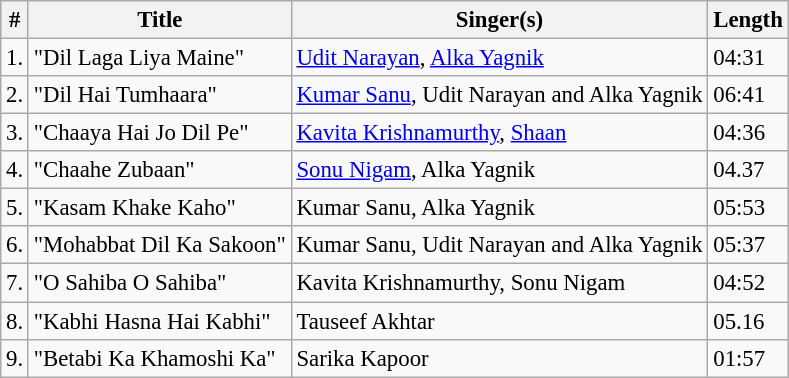<table class="wikitable sortable" style="font-size:95%;">
<tr>
<th>#</th>
<th>Title</th>
<th>Singer(s)</th>
<th>Length</th>
</tr>
<tr>
<td>1.</td>
<td>"Dil Laga Liya Maine"</td>
<td><a href='#'>Udit Narayan</a>, <a href='#'>Alka Yagnik</a></td>
<td>04:31</td>
</tr>
<tr>
<td>2.</td>
<td>"Dil Hai Tumhaara"</td>
<td><a href='#'>Kumar Sanu</a>, Udit Narayan and Alka Yagnik</td>
<td>06:41</td>
</tr>
<tr>
<td>3.</td>
<td>"Chaaya Hai Jo Dil Pe"</td>
<td><a href='#'>Kavita Krishnamurthy</a>, <a href='#'>Shaan</a></td>
<td>04:36</td>
</tr>
<tr>
<td>4.</td>
<td>"Chaahe Zubaan"</td>
<td><a href='#'>Sonu Nigam</a>, Alka Yagnik</td>
<td>04.37</td>
</tr>
<tr>
<td>5.</td>
<td>"Kasam Khake Kaho"</td>
<td>Kumar Sanu, Alka Yagnik</td>
<td>05:53</td>
</tr>
<tr>
<td>6.</td>
<td>"Mohabbat Dil Ka Sakoon"</td>
<td>Kumar Sanu, Udit Narayan and Alka Yagnik</td>
<td>05:37</td>
</tr>
<tr>
<td>7.</td>
<td>"O Sahiba O Sahiba"</td>
<td>Kavita Krishnamurthy, Sonu Nigam</td>
<td>04:52</td>
</tr>
<tr>
<td>8.</td>
<td>"Kabhi Hasna Hai Kabhi"</td>
<td>Tauseef Akhtar</td>
<td>05.16</td>
</tr>
<tr>
<td>9.</td>
<td>"Betabi Ka Khamoshi Ka"</td>
<td>Sarika Kapoor</td>
<td>01:57</td>
</tr>
</table>
